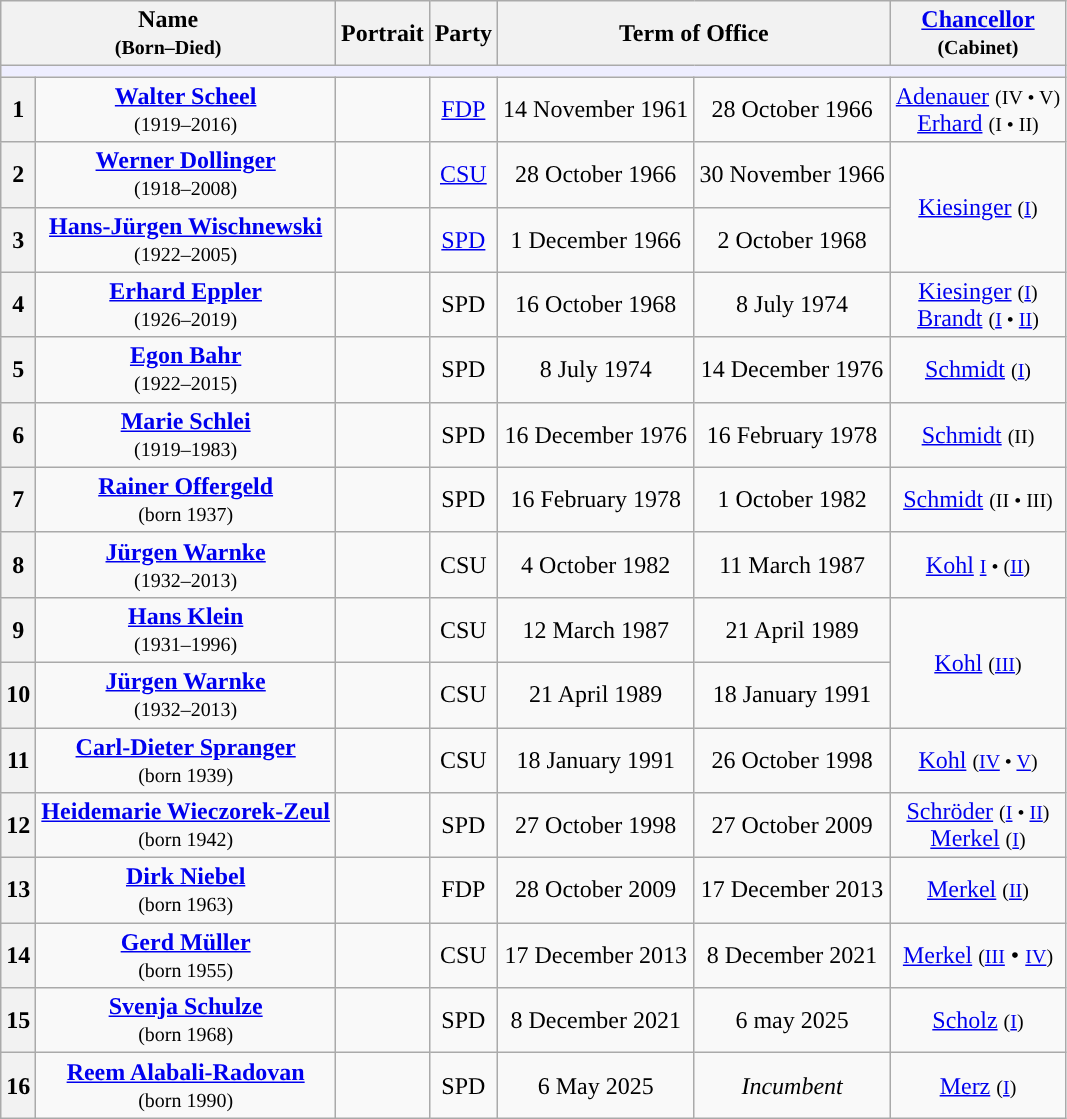<table class="wikitable" style="text-align:center;">
<tr>
<th colspan=2>Name<br><small>(Born–Died)</small></th>
<th>Portrait</th>
<th>Party</th>
<th colspan=2>Term of Office</th>
<th><a href='#'>Chancellor</a><br><small>(Cabinet)</small></th>
</tr>
<tr>
<th colspan="7" style="background:#EEEEFF"></th>
</tr>
<tr>
<th style="background:">1</th>
<td><strong><a href='#'>Walter Scheel</a></strong><br><small>(1919–2016)</small></td>
<td></td>
<td><a href='#'>FDP</a></td>
<td>14 November 1961</td>
<td>28 October 1966</td>
<td><a href='#'>Adenauer</a> <small>(IV • V)</small><br> <a href='#'>Erhard</a> <small>(I • II)</small></td>
</tr>
<tr>
<th style="background:">2</th>
<td><strong><a href='#'>Werner Dollinger</a></strong><br><small>(1918–2008)</small></td>
<td></td>
<td><a href='#'>CSU</a></td>
<td>28 October 1966</td>
<td>30 November 1966</td>
<td rowspan=2><a href='#'>Kiesinger</a> <small>(<a href='#'>I</a>)</small></td>
</tr>
<tr>
<th style="background:">3</th>
<td><strong><a href='#'>Hans-Jürgen Wischnewski</a></strong><br><small>(1922–2005)</small></td>
<td></td>
<td><a href='#'>SPD</a></td>
<td>1 December 1966</td>
<td>2 October 1968</td>
</tr>
<tr>
<th style="background:">4</th>
<td><strong><a href='#'>Erhard Eppler</a></strong><br><small>(1926–2019)</small></td>
<td></td>
<td>SPD</td>
<td>16 October 1968</td>
<td>8 July 1974</td>
<td><a href='#'>Kiesinger</a> <small>(<a href='#'>I</a>)</small><br> <a href='#'>Brandt</a> <small>(<a href='#'>I</a> • <a href='#'>II</a>)</small></td>
</tr>
<tr>
<th style="background:">5</th>
<td><strong><a href='#'>Egon Bahr</a></strong><br><small>(1922–2015)</small></td>
<td></td>
<td>SPD</td>
<td>8 July 1974</td>
<td>14 December 1976</td>
<td><a href='#'>Schmidt</a> <small>(<a href='#'>I</a>)	</small></td>
</tr>
<tr>
<th style="background:">6</th>
<td><strong><a href='#'>Marie Schlei</a></strong><br><small>(1919–1983)</small></td>
<td></td>
<td>SPD</td>
<td>16 December 1976</td>
<td>16 February 1978</td>
<td><a href='#'>Schmidt</a> <small>(II)</small></td>
</tr>
<tr>
<th style="background:">7</th>
<td><strong><a href='#'>Rainer Offergeld</a></strong><br><small>(born 1937)</small></td>
<td></td>
<td>SPD</td>
<td>16 February 1978</td>
<td>1 October 1982</td>
<td><a href='#'>Schmidt</a> <small>(II • III)	</small></td>
</tr>
<tr>
<th style="background:">8</th>
<td><strong><a href='#'>Jürgen Warnke</a></strong><br><small>(1932–2013)</small></td>
<td></td>
<td>CSU</td>
<td>4 October 1982</td>
<td>11 March 1987</td>
<td><a href='#'>Kohl</a> <small><a href='#'>I</a> • (<a href='#'>II</a>)</small></td>
</tr>
<tr>
<th style="background:">9</th>
<td><strong><a href='#'>Hans Klein</a></strong><br><small>(1931–1996)</small></td>
<td></td>
<td>CSU</td>
<td>12 March 1987</td>
<td>21 April 1989</td>
<td rowspan=2><a href='#'>Kohl</a> <small>(<a href='#'>III</a>)</small></td>
</tr>
<tr>
<th style="background:">10</th>
<td><strong><a href='#'>Jürgen Warnke</a></strong><br><small>(1932–2013)</small></td>
<td></td>
<td>CSU</td>
<td>21 April 1989</td>
<td>18 January 1991</td>
</tr>
<tr>
<th style="background:">11</th>
<td><strong><a href='#'>Carl-Dieter Spranger</a></strong><br><small>(born 1939)</small></td>
<td></td>
<td>CSU</td>
<td>18 January 1991</td>
<td>26 October 1998</td>
<td><a href='#'>Kohl</a> <small>(<a href='#'>IV</a> • <a href='#'>V</a>)</small></td>
</tr>
<tr>
<th style="background:">12</th>
<td><strong><a href='#'>Heidemarie Wieczorek-Zeul</a></strong><br><small>(born 1942)</small></td>
<td></td>
<td>SPD</td>
<td>27 October 1998</td>
<td>27 October 2009</td>
<td><a href='#'>Schröder</a> <small>(<a href='#'>I</a> • <a href='#'>II</a>)</small><br> <a href='#'>Merkel</a> <small>(<a href='#'>I</a>)</small></td>
</tr>
<tr>
<th style="background:">13</th>
<td><strong><a href='#'>Dirk Niebel</a></strong><br><small>(born 1963)</small></td>
<td></td>
<td>FDP</td>
<td>28 October 2009</td>
<td>17 December 2013</td>
<td><a href='#'>Merkel</a> <small>(<a href='#'>II</a>)</small></td>
</tr>
<tr>
<th style="background:">14</th>
<td><strong><a href='#'>Gerd Müller</a></strong><br><small>(born 1955)</small></td>
<td></td>
<td>CSU</td>
<td>17 December 2013</td>
<td>8 December 2021</td>
<td><a href='#'>Merkel</a> <small>(<a href='#'>III</a></small> • <small><a href='#'>IV</a>)</small></td>
</tr>
<tr>
<th style="background:">15</th>
<td><strong><a href='#'>Svenja Schulze</a></strong><br><small>(born 1968)</small></td>
<td></td>
<td>SPD</td>
<td>8 December 2021</td>
<td>6 may 2025</td>
<td><a href='#'>Scholz</a> <small>(<a href='#'>I</a>)</small></td>
</tr>
<tr>
<th style="background:">16</th>
<td><strong><a href='#'>Reem Alabali-Radovan</a></strong><br><small>(born 1990)</small></td>
<td></td>
<td>SPD</td>
<td>6 May 2025</td>
<td><em>Incumbent</em></td>
<td><a href='#'>Merz</a> <small>(<a href='#'>I</a>)</small></td>
</tr>
</table>
